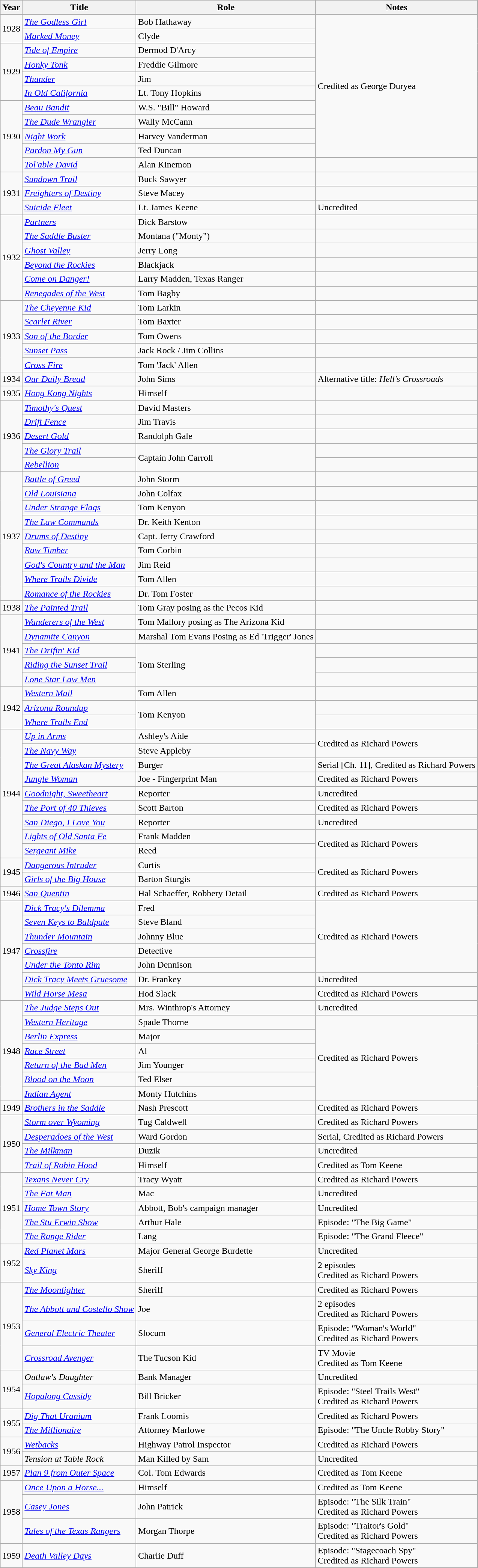<table class="wikitable sortable">
<tr>
<th>Year</th>
<th>Title</th>
<th>Role</th>
<th class="unsortable">Notes</th>
</tr>
<tr>
<td rowspan="2">1928</td>
<td><em><a href='#'>The Godless Girl</a></em></td>
<td>Bob Hathaway</td>
<td rowspan="10">Credited as George Duryea</td>
</tr>
<tr>
<td><em><a href='#'>Marked Money</a></em></td>
<td>Clyde</td>
</tr>
<tr>
<td rowspan="4">1929</td>
<td><em><a href='#'>Tide of Empire</a></em></td>
<td>Dermod D'Arcy</td>
</tr>
<tr>
<td><em><a href='#'>Honky Tonk</a></em></td>
<td>Freddie Gilmore</td>
</tr>
<tr>
<td><em><a href='#'>Thunder</a></em></td>
<td>Jim</td>
</tr>
<tr>
<td><em><a href='#'>In Old California</a></em></td>
<td>Lt. Tony Hopkins</td>
</tr>
<tr>
<td rowspan="5">1930</td>
<td><em><a href='#'>Beau Bandit</a></em></td>
<td>W.S. "Bill" Howard</td>
</tr>
<tr>
<td><em><a href='#'>The Dude Wrangler</a></em></td>
<td>Wally McCann</td>
</tr>
<tr>
<td><em><a href='#'>Night Work</a></em></td>
<td>Harvey Vanderman</td>
</tr>
<tr>
<td><em><a href='#'>Pardon My Gun</a></em></td>
<td>Ted Duncan</td>
</tr>
<tr>
<td><em><a href='#'>Tol'able David</a></em></td>
<td>Alan Kinemon</td>
<td></td>
</tr>
<tr>
<td rowspan="3">1931</td>
<td><em><a href='#'>Sundown Trail</a></em></td>
<td>Buck Sawyer</td>
<td></td>
</tr>
<tr>
<td><em><a href='#'>Freighters of Destiny</a></em></td>
<td>Steve Macey</td>
<td></td>
</tr>
<tr>
<td><em><a href='#'>Suicide Fleet</a></em></td>
<td>Lt. James Keene</td>
<td>Uncredited</td>
</tr>
<tr>
<td rowspan="6">1932</td>
<td><em><a href='#'>Partners</a></em></td>
<td>Dick Barstow</td>
<td></td>
</tr>
<tr>
<td><em><a href='#'>The Saddle Buster</a></em></td>
<td>Montana ("Monty")</td>
<td></td>
</tr>
<tr>
<td><em><a href='#'>Ghost Valley</a></em></td>
<td>Jerry Long</td>
<td></td>
</tr>
<tr>
<td><em><a href='#'>Beyond the Rockies</a></em></td>
<td>Blackjack</td>
<td></td>
</tr>
<tr>
<td><em><a href='#'>Come on Danger!</a></em></td>
<td>Larry Madden, Texas Ranger</td>
<td></td>
</tr>
<tr>
<td><em><a href='#'>Renegades of the West</a></em></td>
<td>Tom Bagby</td>
<td></td>
</tr>
<tr>
<td rowspan="5">1933</td>
<td><em><a href='#'>The Cheyenne Kid</a></em></td>
<td>Tom Larkin</td>
<td></td>
</tr>
<tr>
<td><em><a href='#'>Scarlet River</a></em></td>
<td>Tom Baxter</td>
<td></td>
</tr>
<tr>
<td><em><a href='#'>Son of the Border</a></em></td>
<td>Tom Owens</td>
<td></td>
</tr>
<tr>
<td><em><a href='#'>Sunset Pass</a></em></td>
<td>Jack Rock / Jim Collins</td>
<td></td>
</tr>
<tr>
<td><em><a href='#'>Cross Fire</a></em></td>
<td>Tom 'Jack' Allen</td>
<td></td>
</tr>
<tr>
<td>1934</td>
<td><em><a href='#'>Our Daily Bread</a></em></td>
<td>John Sims</td>
<td>Alternative title: <em>Hell's Crossroads</em></td>
</tr>
<tr>
<td>1935</td>
<td><em><a href='#'>Hong Kong Nights</a></em></td>
<td>Himself</td>
<td></td>
</tr>
<tr>
<td rowspan="5">1936</td>
<td><em><a href='#'>Timothy's Quest</a></em></td>
<td>David Masters</td>
<td></td>
</tr>
<tr>
<td><em><a href='#'>Drift Fence</a></em></td>
<td>Jim Travis</td>
<td></td>
</tr>
<tr>
<td><em><a href='#'>Desert Gold</a></em></td>
<td>Randolph Gale</td>
<td></td>
</tr>
<tr>
<td><em><a href='#'>The Glory Trail</a></em></td>
<td rowspan="2">Captain John Carroll</td>
<td></td>
</tr>
<tr>
<td><em><a href='#'>Rebellion</a></em></td>
<td></td>
</tr>
<tr>
<td rowspan="9">1937</td>
<td><em><a href='#'>Battle of Greed</a></em></td>
<td>John Storm</td>
<td></td>
</tr>
<tr>
<td><em><a href='#'>Old Louisiana</a></em></td>
<td>John Colfax</td>
<td></td>
</tr>
<tr>
<td><em><a href='#'>Under Strange Flags</a></em></td>
<td>Tom Kenyon</td>
<td></td>
</tr>
<tr>
<td><em><a href='#'>The Law Commands</a></em></td>
<td>Dr. Keith Kenton</td>
<td></td>
</tr>
<tr>
<td><em><a href='#'>Drums of Destiny</a></em></td>
<td>Capt. Jerry Crawford</td>
<td></td>
</tr>
<tr>
<td><em><a href='#'>Raw Timber</a></em></td>
<td>Tom Corbin</td>
<td></td>
</tr>
<tr>
<td><em><a href='#'>God's Country and the Man</a></em></td>
<td>Jim Reid</td>
<td></td>
</tr>
<tr>
<td><em><a href='#'>Where Trails Divide</a></em></td>
<td>Tom Allen</td>
<td></td>
</tr>
<tr>
<td><em><a href='#'>Romance of the Rockies</a></em></td>
<td>Dr. Tom Foster</td>
<td></td>
</tr>
<tr>
<td>1938</td>
<td><em><a href='#'>The Painted Trail</a></em></td>
<td>Tom Gray posing as the Pecos Kid</td>
<td></td>
</tr>
<tr>
<td rowspan="5">1941</td>
<td><em><a href='#'>Wanderers of the West</a></em></td>
<td>Tom Mallory posing as The Arizona Kid</td>
<td></td>
</tr>
<tr>
<td><em><a href='#'>Dynamite Canyon</a></em></td>
<td>Marshal Tom Evans Posing as Ed 'Trigger' Jones</td>
<td></td>
</tr>
<tr>
<td><em><a href='#'>The Drifin' Kid</a></em></td>
<td rowspan="3">Tom Sterling</td>
<td></td>
</tr>
<tr>
<td><em><a href='#'>Riding the Sunset Trail</a></em></td>
<td></td>
</tr>
<tr>
<td><em><a href='#'>Lone Star Law Men</a></em></td>
<td></td>
</tr>
<tr>
<td rowspan="3">1942</td>
<td><em><a href='#'>Western Mail</a></em></td>
<td>Tom Allen</td>
<td></td>
</tr>
<tr>
<td><em><a href='#'>Arizona Roundup</a></em></td>
<td rowspan="2">Tom Kenyon</td>
<td></td>
</tr>
<tr>
<td><em><a href='#'>Where Trails End</a></em></td>
<td></td>
</tr>
<tr>
<td rowspan="9">1944</td>
<td><em><a href='#'>Up in Arms</a></em></td>
<td>Ashley's Aide</td>
<td rowspan="2">Credited as Richard Powers</td>
</tr>
<tr>
<td><em><a href='#'>The Navy Way</a></em></td>
<td>Steve Appleby</td>
</tr>
<tr>
<td><em><a href='#'>The Great Alaskan Mystery</a></em></td>
<td>Burger</td>
<td>Serial [Ch. 11], Credited as Richard Powers</td>
</tr>
<tr>
<td><em><a href='#'>Jungle Woman</a></em></td>
<td>Joe - Fingerprint Man</td>
<td>Credited as Richard Powers</td>
</tr>
<tr>
<td><em><a href='#'>Goodnight, Sweetheart</a></em></td>
<td>Reporter</td>
<td>Uncredited</td>
</tr>
<tr>
<td><em><a href='#'>The Port of 40 Thieves</a></em></td>
<td>Scott Barton</td>
<td>Credited as Richard Powers</td>
</tr>
<tr>
<td><em><a href='#'>San Diego, I Love You</a></em></td>
<td>Reporter</td>
<td>Uncredited</td>
</tr>
<tr>
<td><em><a href='#'>Lights of Old Santa Fe</a></em></td>
<td>Frank Madden</td>
<td rowspan="2">Credited as Richard Powers</td>
</tr>
<tr>
<td><em><a href='#'>Sergeant Mike</a></em></td>
<td>Reed</td>
</tr>
<tr>
<td rowspan="2">1945</td>
<td><em><a href='#'>Dangerous Intruder</a></em></td>
<td>Curtis</td>
<td rowspan="2">Credited as Richard Powers</td>
</tr>
<tr>
<td><em><a href='#'>Girls of the Big House</a></em></td>
<td>Barton Sturgis</td>
</tr>
<tr>
<td>1946</td>
<td><em><a href='#'>San Quentin</a></em></td>
<td>Hal Schaeffer, Robbery Detail</td>
<td>Credited as Richard Powers</td>
</tr>
<tr>
<td rowspan="7">1947</td>
<td><em><a href='#'>Dick Tracy's Dilemma</a></em></td>
<td>Fred</td>
<td rowspan="5">Credited as Richard Powers</td>
</tr>
<tr>
<td><em><a href='#'>Seven Keys to Baldpate</a></em></td>
<td>Steve Bland</td>
</tr>
<tr>
<td><em><a href='#'>Thunder Mountain</a></em></td>
<td>Johnny Blue</td>
</tr>
<tr>
<td><em><a href='#'>Crossfire</a></em></td>
<td>Detective</td>
</tr>
<tr>
<td><em><a href='#'>Under the Tonto Rim</a></em></td>
<td>John Dennison</td>
</tr>
<tr>
<td><em><a href='#'>Dick Tracy Meets Gruesome</a></em></td>
<td>Dr. Frankey</td>
<td>Uncredited</td>
</tr>
<tr>
<td><em><a href='#'>Wild Horse Mesa</a></em></td>
<td>Hod Slack</td>
<td>Credited as Richard Powers</td>
</tr>
<tr>
<td rowspan="7">1948</td>
<td><em><a href='#'>The Judge Steps Out</a></em></td>
<td>Mrs. Winthrop's Attorney</td>
<td>Uncredited</td>
</tr>
<tr>
<td><em><a href='#'>Western Heritage</a></em></td>
<td>Spade Thorne</td>
<td rowspan="6">Credited as Richard Powers</td>
</tr>
<tr>
<td><em><a href='#'>Berlin Express</a></em></td>
<td>Major</td>
</tr>
<tr>
<td><em><a href='#'>Race Street</a></em></td>
<td>Al</td>
</tr>
<tr>
<td><em><a href='#'>Return of the Bad Men</a></em></td>
<td>Jim Younger</td>
</tr>
<tr>
<td><em><a href='#'>Blood on the Moon</a></em></td>
<td>Ted Elser</td>
</tr>
<tr>
<td><em><a href='#'>Indian Agent</a></em></td>
<td>Monty Hutchins</td>
</tr>
<tr>
<td>1949</td>
<td><em><a href='#'>Brothers in the Saddle</a></em></td>
<td>Nash Prescott</td>
<td>Credited as Richard Powers</td>
</tr>
<tr>
<td rowspan="4">1950</td>
<td><em><a href='#'>Storm over Wyoming</a></em></td>
<td>Tug Caldwell</td>
<td>Credited as Richard Powers</td>
</tr>
<tr>
<td><em><a href='#'>Desperadoes of the West</a></em></td>
<td>Ward Gordon</td>
<td>Serial, Credited as Richard Powers</td>
</tr>
<tr>
<td><em><a href='#'>The Milkman</a></em></td>
<td>Duzik</td>
<td>Uncredited</td>
</tr>
<tr>
<td><em><a href='#'>Trail of Robin Hood</a></em></td>
<td>Himself</td>
<td>Credited as Tom Keene</td>
</tr>
<tr>
<td rowspan="5">1951</td>
<td><em><a href='#'>Texans Never Cry</a></em></td>
<td>Tracy Wyatt</td>
<td>Credited as Richard Powers</td>
</tr>
<tr>
<td><em><a href='#'>The Fat Man</a></em></td>
<td>Mac</td>
<td>Uncredited</td>
</tr>
<tr>
<td><em><a href='#'>Home Town Story</a></em></td>
<td>Abbott, Bob's campaign manager</td>
<td>Uncredited</td>
</tr>
<tr>
<td><em><a href='#'>The Stu Erwin Show</a></em></td>
<td>Arthur Hale</td>
<td>Episode: "The Big Game"</td>
</tr>
<tr>
<td><em><a href='#'>The Range Rider</a></em></td>
<td>Lang</td>
<td>Episode: "The Grand Fleece"</td>
</tr>
<tr>
<td rowspan="2">1952</td>
<td><em><a href='#'>Red Planet Mars</a></em></td>
<td>Major General George Burdette</td>
<td>Uncredited</td>
</tr>
<tr>
<td><em><a href='#'>Sky King</a></em></td>
<td>Sheriff</td>
<td>2 episodes<br>Credited as Richard Powers</td>
</tr>
<tr>
<td rowspan="4">1953</td>
<td><em><a href='#'>The Moonlighter</a></em></td>
<td>Sheriff</td>
<td>Credited as Richard Powers</td>
</tr>
<tr>
<td><em><a href='#'>The Abbott and Costello Show</a></em></td>
<td>Joe</td>
<td>2 episodes<br>Credited as Richard Powers</td>
</tr>
<tr>
<td><em><a href='#'>General Electric Theater</a></em></td>
<td>Slocum</td>
<td>Episode: "Woman's World"<br>Credited as Richard Powers</td>
</tr>
<tr>
<td><em><a href='#'>Crossroad Avenger</a></em></td>
<td>The Tucson Kid</td>
<td>TV Movie<br>Credited as Tom Keene</td>
</tr>
<tr>
<td rowspan="2">1954</td>
<td><em>Outlaw's Daughter</em></td>
<td>Bank Manager</td>
<td>Uncredited</td>
</tr>
<tr>
<td><em><a href='#'>Hopalong Cassidy</a></em></td>
<td>Bill Bricker</td>
<td>Episode: "Steel Trails West"<br>Credited as Richard Powers</td>
</tr>
<tr>
<td rowspan="2">1955</td>
<td><em><a href='#'>Dig That Uranium</a></em></td>
<td>Frank Loomis</td>
<td>Credited as Richard Powers</td>
</tr>
<tr>
<td><em><a href='#'>The Millionaire</a></em></td>
<td>Attorney Marlowe</td>
<td>Episode: "The Uncle Robby Story"</td>
</tr>
<tr>
<td rowspan="2">1956</td>
<td><em><a href='#'>Wetbacks</a></em></td>
<td>Highway Patrol Inspector</td>
<td>Credited as Richard Powers</td>
</tr>
<tr>
<td><em>Tension at Table Rock</em></td>
<td>Man Killed by Sam</td>
<td>Uncredited</td>
</tr>
<tr>
<td>1957</td>
<td><em><a href='#'>Plan 9 from Outer Space</a></em></td>
<td>Col. Tom Edwards</td>
<td>Credited as Tom Keene</td>
</tr>
<tr>
<td rowspan="3">1958</td>
<td><em><a href='#'>Once Upon a Horse...</a></em></td>
<td>Himself</td>
<td>Credited as Tom Keene</td>
</tr>
<tr>
<td><em><a href='#'>Casey Jones</a></em></td>
<td>John Patrick</td>
<td>Episode: "The Silk Train"<br>Credited as Richard Powers</td>
</tr>
<tr>
<td><em><a href='#'>Tales of the Texas Rangers</a></em></td>
<td>Morgan Thorpe</td>
<td>Episode: "Traitor's Gold"<br>Credited as Richard Powers</td>
</tr>
<tr>
<td>1959</td>
<td><em><a href='#'>Death Valley Days</a></em></td>
<td>Charlie Duff</td>
<td>Episode: "Stagecoach Spy"<br>Credited as Richard Powers</td>
</tr>
<tr>
</tr>
</table>
